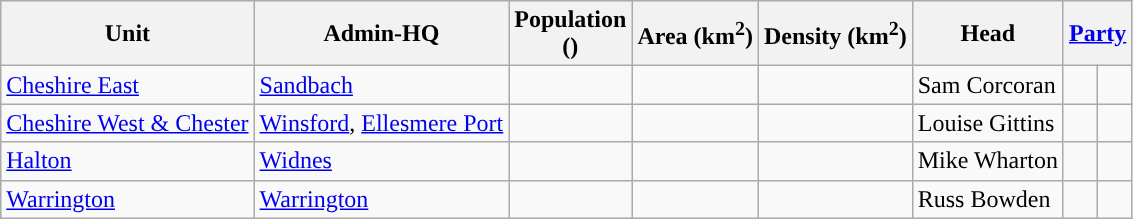<table class="wikitable sortable">
<tr>
<th>Unit</th>
<th>Admin-HQ</th>
<th>Population<br>()</th>
<th>Area (km<sup>2</sup>)</th>
<th>Density (km<sup>2</sup>)</th>
<th>Head</th>
<th colspan="2"><a href='#'>Party</a></th>
</tr>
<tr>
<td><a href='#'>Cheshire East</a></td>
<td><a href='#'>Sandbach</a></td>
<td></td>
<td></td>
<td></td>
<td>Sam Corcoran</td>
<td style="color:inherit;background:"></td>
<td></td>
</tr>
<tr>
<td><a href='#'>Cheshire West & Chester</a></td>
<td><a href='#'>Winsford</a>, <a href='#'>Ellesmere Port</a></td>
<td></td>
<td></td>
<td></td>
<td>Louise Gittins</td>
<td style="color:inherit;background:"></td>
<td></td>
</tr>
<tr>
<td><a href='#'>Halton</a></td>
<td><a href='#'>Widnes</a></td>
<td></td>
<td></td>
<td></td>
<td>Mike Wharton</td>
<td style="color:inherit;background:"></td>
<td></td>
</tr>
<tr>
<td><a href='#'>Warrington</a></td>
<td><a href='#'>Warrington</a></td>
<td></td>
<td></td>
<td></td>
<td>Russ Bowden</td>
<td style="color:inherit;background:"></td>
<td></td>
</tr>
</table>
